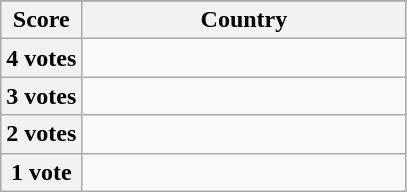<table class="wikitable">
<tr>
</tr>
<tr>
<th scope="col" width="20%">Score</th>
<th scope="col">Country</th>
</tr>
<tr>
<th scope="row">4 votes</th>
<td></td>
</tr>
<tr>
<th scope="row">3 votes</th>
<td></td>
</tr>
<tr>
<th scope="row">2 votes</th>
<td></td>
</tr>
<tr>
<th scope="row">1 vote</th>
<td></td>
</tr>
</table>
